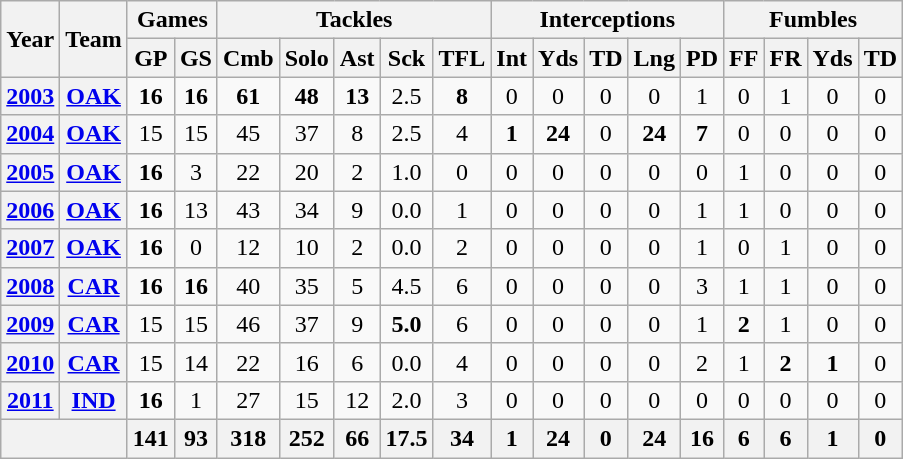<table class="wikitable" style="text-align:center">
<tr>
<th rowspan="2">Year</th>
<th rowspan="2">Team</th>
<th colspan="2">Games</th>
<th colspan="5">Tackles</th>
<th colspan="5">Interceptions</th>
<th colspan="4">Fumbles</th>
</tr>
<tr>
<th>GP</th>
<th>GS</th>
<th>Cmb</th>
<th>Solo</th>
<th>Ast</th>
<th>Sck</th>
<th>TFL</th>
<th>Int</th>
<th>Yds</th>
<th>TD</th>
<th>Lng</th>
<th>PD</th>
<th>FF</th>
<th>FR</th>
<th>Yds</th>
<th>TD</th>
</tr>
<tr>
<th><a href='#'>2003</a></th>
<th><a href='#'>OAK</a></th>
<td><strong>16</strong></td>
<td><strong>16</strong></td>
<td><strong>61</strong></td>
<td><strong>48</strong></td>
<td><strong>13</strong></td>
<td>2.5</td>
<td><strong>8</strong></td>
<td>0</td>
<td>0</td>
<td>0</td>
<td>0</td>
<td>1</td>
<td>0</td>
<td>1</td>
<td>0</td>
<td>0</td>
</tr>
<tr>
<th><a href='#'>2004</a></th>
<th><a href='#'>OAK</a></th>
<td>15</td>
<td>15</td>
<td>45</td>
<td>37</td>
<td>8</td>
<td>2.5</td>
<td>4</td>
<td><strong>1</strong></td>
<td><strong>24</strong></td>
<td>0</td>
<td><strong>24</strong></td>
<td><strong>7</strong></td>
<td>0</td>
<td>0</td>
<td>0</td>
<td>0</td>
</tr>
<tr>
<th><a href='#'>2005</a></th>
<th><a href='#'>OAK</a></th>
<td><strong>16</strong></td>
<td>3</td>
<td>22</td>
<td>20</td>
<td>2</td>
<td>1.0</td>
<td>0</td>
<td>0</td>
<td>0</td>
<td>0</td>
<td>0</td>
<td>0</td>
<td>1</td>
<td>0</td>
<td>0</td>
<td>0</td>
</tr>
<tr>
<th><a href='#'>2006</a></th>
<th><a href='#'>OAK</a></th>
<td><strong>16</strong></td>
<td>13</td>
<td>43</td>
<td>34</td>
<td>9</td>
<td>0.0</td>
<td>1</td>
<td>0</td>
<td>0</td>
<td>0</td>
<td>0</td>
<td>1</td>
<td>1</td>
<td>0</td>
<td>0</td>
<td>0</td>
</tr>
<tr>
<th><a href='#'>2007</a></th>
<th><a href='#'>OAK</a></th>
<td><strong>16</strong></td>
<td>0</td>
<td>12</td>
<td>10</td>
<td>2</td>
<td>0.0</td>
<td>2</td>
<td>0</td>
<td>0</td>
<td>0</td>
<td>0</td>
<td>1</td>
<td>0</td>
<td>1</td>
<td>0</td>
<td>0</td>
</tr>
<tr>
<th><a href='#'>2008</a></th>
<th><a href='#'>CAR</a></th>
<td><strong>16</strong></td>
<td><strong>16</strong></td>
<td>40</td>
<td>35</td>
<td>5</td>
<td>4.5</td>
<td>6</td>
<td>0</td>
<td>0</td>
<td>0</td>
<td>0</td>
<td>3</td>
<td>1</td>
<td>1</td>
<td>0</td>
<td>0</td>
</tr>
<tr>
<th><a href='#'>2009</a></th>
<th><a href='#'>CAR</a></th>
<td>15</td>
<td>15</td>
<td>46</td>
<td>37</td>
<td>9</td>
<td><strong>5.0</strong></td>
<td>6</td>
<td>0</td>
<td>0</td>
<td>0</td>
<td>0</td>
<td>1</td>
<td><strong>2</strong></td>
<td>1</td>
<td>0</td>
<td>0</td>
</tr>
<tr>
<th><a href='#'>2010</a></th>
<th><a href='#'>CAR</a></th>
<td>15</td>
<td>14</td>
<td>22</td>
<td>16</td>
<td>6</td>
<td>0.0</td>
<td>4</td>
<td>0</td>
<td>0</td>
<td>0</td>
<td>0</td>
<td>2</td>
<td>1</td>
<td><strong>2</strong></td>
<td><strong>1</strong></td>
<td>0</td>
</tr>
<tr>
<th><a href='#'>2011</a></th>
<th><a href='#'>IND</a></th>
<td><strong>16</strong></td>
<td>1</td>
<td>27</td>
<td>15</td>
<td>12</td>
<td>2.0</td>
<td>3</td>
<td>0</td>
<td>0</td>
<td>0</td>
<td>0</td>
<td>0</td>
<td>0</td>
<td>0</td>
<td>0</td>
<td>0</td>
</tr>
<tr>
<th colspan="2"></th>
<th>141</th>
<th>93</th>
<th>318</th>
<th>252</th>
<th>66</th>
<th>17.5</th>
<th>34</th>
<th>1</th>
<th>24</th>
<th>0</th>
<th>24</th>
<th>16</th>
<th>6</th>
<th>6</th>
<th>1</th>
<th>0</th>
</tr>
</table>
